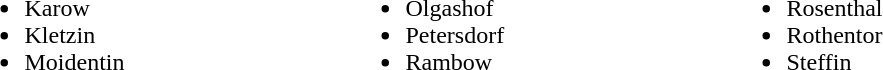<table>
<tr>
<td width="250" valign="top"><br><ul><li>Karow</li><li>Kletzin</li><li>Moidentin</li></ul></td>
<td width="250" valign="top"><br><ul><li>Olgashof</li><li>Petersdorf</li><li>Rambow</li></ul></td>
<td width="250" valign="top"><br><ul><li>Rosenthal</li><li>Rothentor</li><li>Steffin</li></ul></td>
</tr>
</table>
